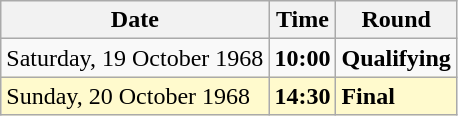<table class="wikitable">
<tr>
<th>Date</th>
<th>Time</th>
<th>Round</th>
</tr>
<tr>
<td>Saturday, 19 October 1968</td>
<td><strong>10:00</strong></td>
<td><strong>Qualifying</strong></td>
</tr>
<tr style=background:lemonchiffon>
<td>Sunday, 20 October 1968</td>
<td><strong>14:30</strong></td>
<td><strong>Final</strong></td>
</tr>
</table>
